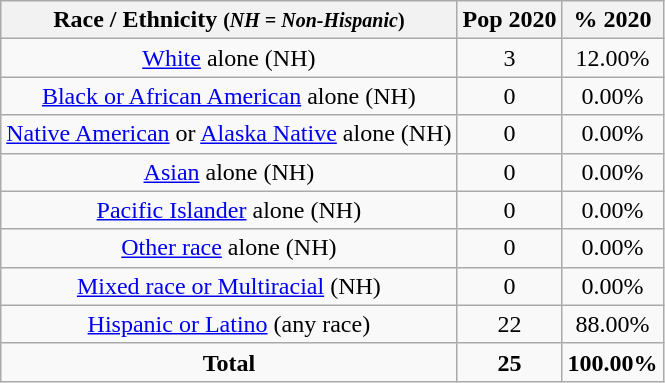<table class="wikitable" style="text-align:center;">
<tr>
<th>Race / Ethnicity <small>(<em>NH = Non-Hispanic</em>)</small></th>
<th>Pop 2020</th>
<th>% 2020</th>
</tr>
<tr>
<td><a href='#'>White</a> alone (NH)</td>
<td>3</td>
<td>12.00%</td>
</tr>
<tr>
<td><a href='#'>Black or African American</a> alone (NH)</td>
<td>0</td>
<td>0.00%</td>
</tr>
<tr>
<td><a href='#'>Native American</a> or <a href='#'>Alaska Native</a> alone (NH)</td>
<td>0</td>
<td>0.00%</td>
</tr>
<tr>
<td><a href='#'>Asian</a> alone (NH)</td>
<td>0</td>
<td>0.00%</td>
</tr>
<tr>
<td><a href='#'>Pacific Islander</a> alone (NH)</td>
<td>0</td>
<td>0.00%</td>
</tr>
<tr>
<td><a href='#'>Other race</a> alone (NH)</td>
<td>0</td>
<td>0.00%</td>
</tr>
<tr>
<td><a href='#'>Mixed race or Multiracial</a> (NH)</td>
<td>0</td>
<td>0.00%</td>
</tr>
<tr>
<td><a href='#'>Hispanic or Latino</a> (any race)</td>
<td>22</td>
<td>88.00%</td>
</tr>
<tr>
<td><strong>Total</strong></td>
<td><strong>25</strong></td>
<td><strong>100.00%</strong></td>
</tr>
</table>
